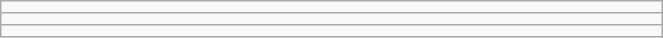<table class="wikitable" style=" text-align:center; font-size:110%;" width="35%">
<tr>
<td></td>
</tr>
<tr>
<td></td>
</tr>
<tr>
<td></td>
</tr>
</table>
